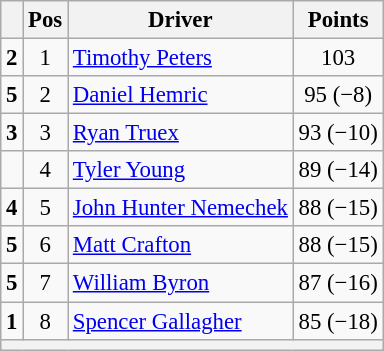<table class="wikitable" style="font-size: 95%;">
<tr>
<th></th>
<th>Pos</th>
<th>Driver</th>
<th>Points</th>
</tr>
<tr>
<td align="left"> <strong>2</strong></td>
<td style="text-align:center;">1</td>
<td><a href='#'>Timothy Peters</a></td>
<td style="text-align:center;">103</td>
</tr>
<tr>
<td align="left"> <strong>5</strong></td>
<td style="text-align:center;">2</td>
<td><a href='#'>Daniel Hemric</a></td>
<td style="text-align:center;">95 (−8)</td>
</tr>
<tr>
<td align="left"> <strong>3</strong></td>
<td style="text-align:center;">3</td>
<td><a href='#'>Ryan Truex</a></td>
<td style="text-align:center;">93 (−10)</td>
</tr>
<tr>
<td align="left"></td>
<td style="text-align:center;">4</td>
<td><a href='#'>Tyler Young</a></td>
<td style="text-align:center;">89 (−14)</td>
</tr>
<tr>
<td align="left"> <strong>4</strong></td>
<td style="text-align:center;">5</td>
<td><a href='#'>John Hunter Nemechek</a></td>
<td style="text-align:center;">88 (−15)</td>
</tr>
<tr>
<td align="left"> <strong>5</strong></td>
<td style="text-align:center;">6</td>
<td><a href='#'>Matt Crafton</a></td>
<td style="text-align:center;">88 (−15)</td>
</tr>
<tr>
<td align="left"> <strong>5</strong></td>
<td style="text-align:center;">7</td>
<td><a href='#'>William Byron</a></td>
<td style="text-align:center;">87 (−16)</td>
</tr>
<tr>
<td align="left"> <strong>1</strong></td>
<td style="text-align:center;">8</td>
<td><a href='#'>Spencer Gallagher</a></td>
<td style="text-align:center;">85 (−18)</td>
</tr>
<tr class="sortbottom">
<th colspan="9"></th>
</tr>
</table>
